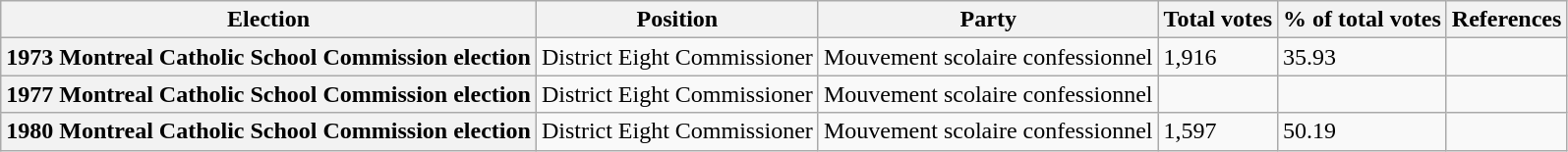<table class="wikitable">
<tr>
<th scope="col">Election</th>
<th scope="col">Position</th>
<th scope="col">Party</th>
<th scope="col">Total votes</th>
<th scope="col">% of total votes</th>
<th scope="col">References</th>
</tr>
<tr>
<th scope="row">1973 Montreal Catholic School Commission election</th>
<td>District Eight Commissioner</td>
<td>Mouvement scolaire confessionnel</td>
<td>1,916</td>
<td>35.93</td>
<td></td>
</tr>
<tr>
<th scope="row">1977 Montreal Catholic School Commission election</th>
<td>District Eight Commissioner</td>
<td>Mouvement scolaire confessionnel</td>
<td></td>
<td></td>
<td></td>
</tr>
<tr>
<th scope="row">1980 Montreal Catholic School Commission election</th>
<td>District Eight Commissioner</td>
<td>Mouvement scolaire confessionnel</td>
<td>1,597</td>
<td>50.19</td>
<td></td>
</tr>
</table>
